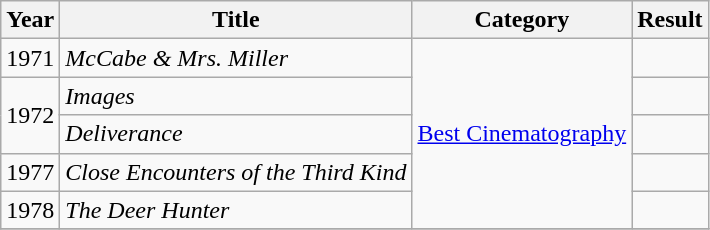<table class="wikitable">
<tr>
<th>Year</th>
<th>Title</th>
<th>Category</th>
<th>Result</th>
</tr>
<tr>
<td>1971</td>
<td><em>McCabe & Mrs. Miller</em></td>
<td rowspan=5><a href='#'>Best Cinematography</a></td>
<td></td>
</tr>
<tr>
<td rowspan=2>1972</td>
<td><em>Images</em></td>
<td></td>
</tr>
<tr>
<td><em>Deliverance</em></td>
<td></td>
</tr>
<tr>
<td>1977</td>
<td><em>Close Encounters of the Third Kind</em></td>
<td></td>
</tr>
<tr>
<td>1978</td>
<td><em>The Deer Hunter</em></td>
<td></td>
</tr>
<tr>
</tr>
</table>
